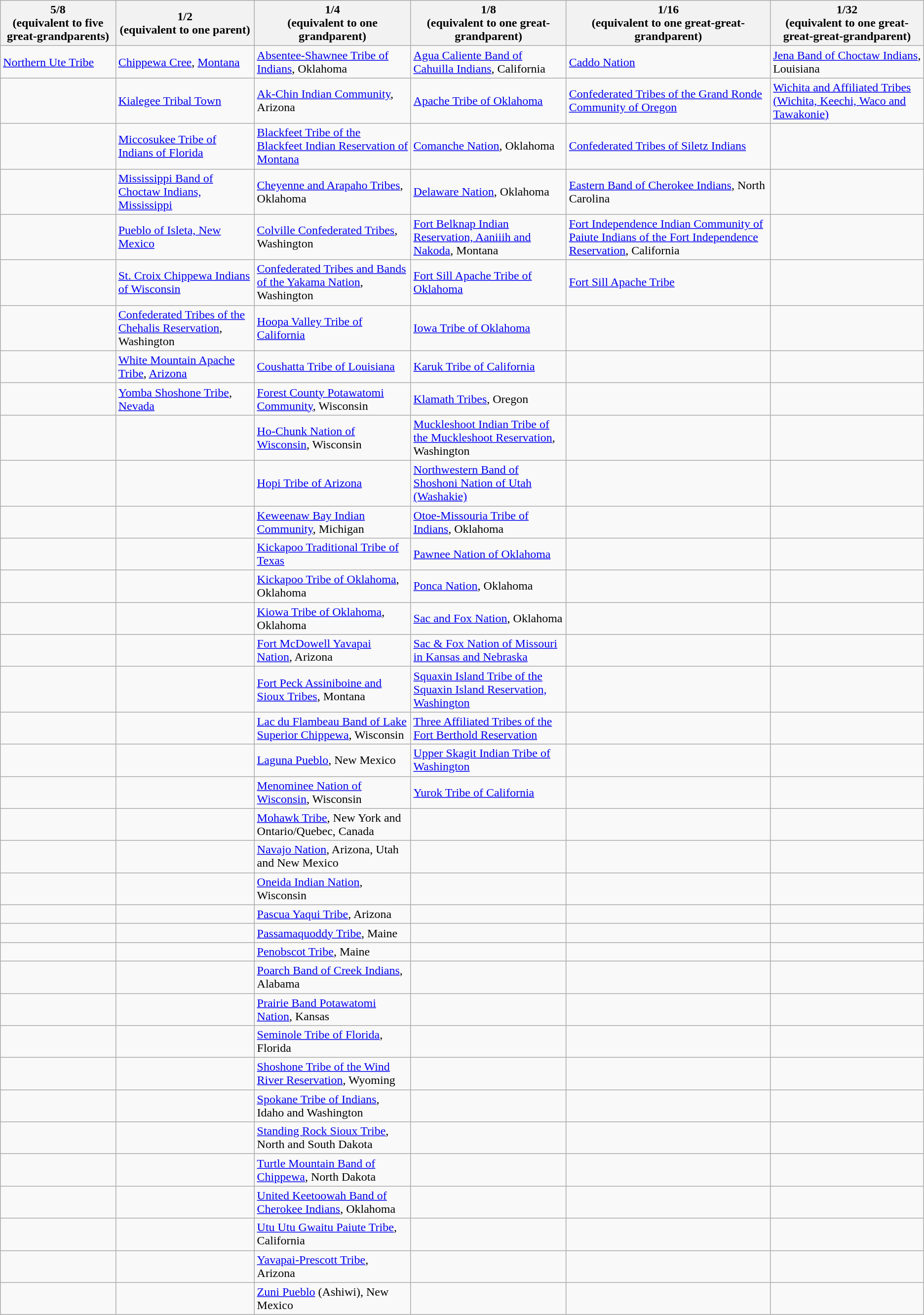<table class="wikitable">
<tr>
<th>5/8<br>(equivalent to five great-grandparents)</th>
<th>1/2<br>(equivalent to one parent)</th>
<th>1/4<br>(equivalent to one grandparent)</th>
<th>1/8<br>(equivalent to one great-grandparent)</th>
<th>1/16<br>(equivalent to one great-great-grandparent)</th>
<th>1/32<br>(equivalent to one great-great-great-grandparent)</th>
</tr>
<tr>
<td><a href='#'>Northern Ute Tribe</a></td>
<td><a href='#'>Chippewa Cree</a>, <a href='#'>Montana</a></td>
<td><a href='#'>Absentee-Shawnee Tribe of Indians</a>, Oklahoma</td>
<td><a href='#'>Agua Caliente Band of Cahuilla Indians</a>, California</td>
<td><a href='#'>Caddo Nation</a></td>
<td><a href='#'>Jena Band of Choctaw Indians</a>, Louisiana</td>
</tr>
<tr>
<td></td>
<td><a href='#'>Kialegee Tribal Town</a></td>
<td><a href='#'>Ak-Chin Indian Community</a>, Arizona</td>
<td><a href='#'>Apache Tribe of Oklahoma</a></td>
<td><a href='#'>Confederated Tribes of the Grand Ronde Community of Oregon</a></td>
<td><a href='#'>Wichita and Affiliated Tribes (Wichita, Keechi, Waco and Tawakonie)</a></td>
</tr>
<tr>
<td></td>
<td><a href='#'>Miccosukee Tribe of Indians of Florida</a></td>
<td><a href='#'>Blackfeet Tribe of the Blackfeet Indian Reservation of Montana</a></td>
<td><a href='#'>Comanche Nation</a>, Oklahoma</td>
<td><a href='#'>Confederated Tribes of Siletz Indians</a></td>
<td></td>
</tr>
<tr>
<td></td>
<td><a href='#'>Mississippi Band of Choctaw Indians, Mississippi</a></td>
<td><a href='#'>Cheyenne and Arapaho Tribes</a>, Oklahoma</td>
<td><a href='#'>Delaware Nation</a>, Oklahoma</td>
<td><a href='#'>Eastern Band of Cherokee Indians</a>, North Carolina</td>
<td></td>
</tr>
<tr>
<td></td>
<td><a href='#'>Pueblo of Isleta, New Mexico</a></td>
<td><a href='#'>Colville Confederated Tribes</a>, Washington</td>
<td><a href='#'>Fort Belknap Indian Reservation, Aaniiih and Nakoda</a>, Montana</td>
<td><a href='#'>Fort Independence Indian Community of Paiute Indians of the Fort Independence Reservation</a>, California</td>
<td></td>
</tr>
<tr>
<td></td>
<td><a href='#'>St. Croix Chippewa Indians of Wisconsin</a></td>
<td><a href='#'>Confederated Tribes and Bands of the Yakama Nation</a>, Washington</td>
<td><a href='#'>Fort Sill Apache Tribe of Oklahoma</a></td>
<td><a href='#'>Fort Sill Apache Tribe</a></td>
<td></td>
</tr>
<tr>
<td></td>
<td><a href='#'>Confederated Tribes of the Chehalis Reservation</a>, Washington</td>
<td><a href='#'>Hoopa Valley Tribe of California</a></td>
<td><a href='#'>Iowa Tribe of Oklahoma</a></td>
<td></td>
</tr>
<tr>
<td></td>
<td><a href='#'>White Mountain Apache Tribe</a>, <a href='#'>Arizona</a></td>
<td><a href='#'>Coushatta Tribe of Louisiana</a></td>
<td><a href='#'>Karuk Tribe of California</a></td>
<td></td>
<td></td>
</tr>
<tr>
<td></td>
<td><a href='#'>Yomba Shoshone Tribe</a>, <a href='#'>Nevada</a></td>
<td><a href='#'>Forest County Potawatomi Community</a>, Wisconsin</td>
<td><a href='#'>Klamath Tribes</a>, Oregon</td>
<td></td>
<td></td>
</tr>
<tr>
<td></td>
<td></td>
<td><a href='#'>Ho-Chunk Nation of Wisconsin</a>, Wisconsin</td>
<td><a href='#'>Muckleshoot Indian Tribe of the Muckleshoot Reservation</a>, Washington</td>
<td></td>
<td></td>
</tr>
<tr>
<td></td>
<td></td>
<td><a href='#'>Hopi Tribe of Arizona</a></td>
<td><a href='#'>Northwestern Band of Shoshoni Nation of Utah (Washakie)</a></td>
<td></td>
<td></td>
</tr>
<tr>
<td></td>
<td></td>
<td><a href='#'>Keweenaw Bay Indian Community</a>, Michigan</td>
<td><a href='#'>Otoe-Missouria Tribe of Indians</a>, Oklahoma</td>
<td></td>
<td></td>
</tr>
<tr>
<td></td>
<td></td>
<td><a href='#'>Kickapoo Traditional Tribe of Texas</a></td>
<td><a href='#'>Pawnee Nation of Oklahoma</a></td>
<td></td>
<td></td>
</tr>
<tr>
<td></td>
<td></td>
<td><a href='#'>Kickapoo Tribe of Oklahoma</a>, Oklahoma</td>
<td><a href='#'>Ponca Nation</a>, Oklahoma</td>
<td></td>
<td></td>
</tr>
<tr>
<td></td>
<td></td>
<td><a href='#'>Kiowa Tribe of Oklahoma</a>, Oklahoma</td>
<td><a href='#'>Sac and Fox Nation</a>, Oklahoma</td>
<td></td>
<td></td>
</tr>
<tr>
<td></td>
<td></td>
<td><a href='#'>Fort McDowell Yavapai Nation</a>, Arizona</td>
<td><a href='#'>Sac & Fox Nation of Missouri in Kansas and Nebraska</a></td>
<td></td>
<td></td>
</tr>
<tr>
<td></td>
<td></td>
<td><a href='#'>Fort Peck Assiniboine and Sioux Tribes</a>, Montana</td>
<td><a href='#'>Squaxin Island Tribe of the Squaxin Island Reservation, Washington</a></td>
<td></td>
<td></td>
</tr>
<tr>
<td></td>
<td></td>
<td><a href='#'>Lac du Flambeau Band of Lake Superior Chippewa</a>, Wisconsin</td>
<td><a href='#'>Three Affiliated Tribes of the Fort Berthold Reservation</a></td>
<td></td>
<td></td>
</tr>
<tr>
<td></td>
<td></td>
<td><a href='#'>Laguna Pueblo</a>, New Mexico</td>
<td><a href='#'>Upper Skagit Indian Tribe of Washington</a></td>
<td></td>
<td></td>
</tr>
<tr>
<td></td>
<td></td>
<td><a href='#'>Menominee Nation of Wisconsin</a>, Wisconsin</td>
<td><a href='#'>Yurok Tribe of California</a></td>
<td></td>
<td></td>
</tr>
<tr>
<td></td>
<td></td>
<td><a href='#'>Mohawk Tribe</a>, New York and Ontario/Quebec, Canada</td>
<td></td>
<td></td>
<td></td>
</tr>
<tr>
<td></td>
<td></td>
<td><a href='#'>Navajo Nation</a>, Arizona, Utah and New Mexico</td>
<td></td>
<td></td>
<td></td>
</tr>
<tr>
<td></td>
<td></td>
<td><a href='#'>Oneida Indian Nation</a>, Wisconsin</td>
<td></td>
<td></td>
<td></td>
</tr>
<tr>
<td></td>
<td></td>
<td><a href='#'>Pascua Yaqui Tribe</a>, Arizona</td>
<td></td>
<td></td>
<td></td>
</tr>
<tr>
<td></td>
<td></td>
<td><a href='#'>Passamaquoddy Tribe</a>, Maine</td>
<td></td>
<td></td>
<td></td>
</tr>
<tr>
<td></td>
<td></td>
<td><a href='#'>Penobscot Tribe</a>, Maine</td>
<td></td>
<td></td>
<td></td>
</tr>
<tr>
<td></td>
<td></td>
<td><a href='#'>Poarch Band of Creek Indians</a>, Alabama</td>
<td></td>
<td></td>
<td></td>
</tr>
<tr>
<td></td>
<td></td>
<td><a href='#'>Prairie Band Potawatomi Nation</a>, Kansas</td>
<td></td>
<td></td>
<td></td>
</tr>
<tr>
<td></td>
<td></td>
<td><a href='#'>Seminole Tribe of Florida</a>, Florida</td>
<td></td>
<td></td>
<td></td>
</tr>
<tr>
<td></td>
<td></td>
<td><a href='#'>Shoshone Tribe of the Wind River Reservation</a>, Wyoming</td>
<td></td>
<td></td>
<td></td>
</tr>
<tr>
<td></td>
<td></td>
<td><a href='#'>Spokane Tribe of Indians</a>, Idaho and Washington</td>
<td></td>
<td></td>
<td></td>
</tr>
<tr>
<td></td>
<td></td>
<td><a href='#'>Standing Rock Sioux Tribe</a>, North and South Dakota</td>
<td></td>
<td></td>
<td></td>
</tr>
<tr>
<td></td>
<td></td>
<td><a href='#'>Turtle Mountain Band of Chippewa</a>, North Dakota</td>
<td></td>
<td></td>
<td></td>
</tr>
<tr>
<td></td>
<td></td>
<td><a href='#'>United Keetoowah Band of Cherokee Indians</a>, Oklahoma</td>
<td></td>
<td></td>
<td></td>
</tr>
<tr>
<td></td>
<td></td>
<td><a href='#'>Utu Utu Gwaitu Paiute Tribe</a>, California</td>
<td></td>
<td></td>
<td></td>
</tr>
<tr>
<td></td>
<td></td>
<td><a href='#'>Yavapai-Prescott Tribe</a>, Arizona</td>
<td></td>
<td></td>
<td></td>
</tr>
<tr>
<td></td>
<td></td>
<td><a href='#'>Zuni Pueblo</a> (Ashiwi), New Mexico</td>
<td></td>
<td></td>
<td></td>
</tr>
</table>
